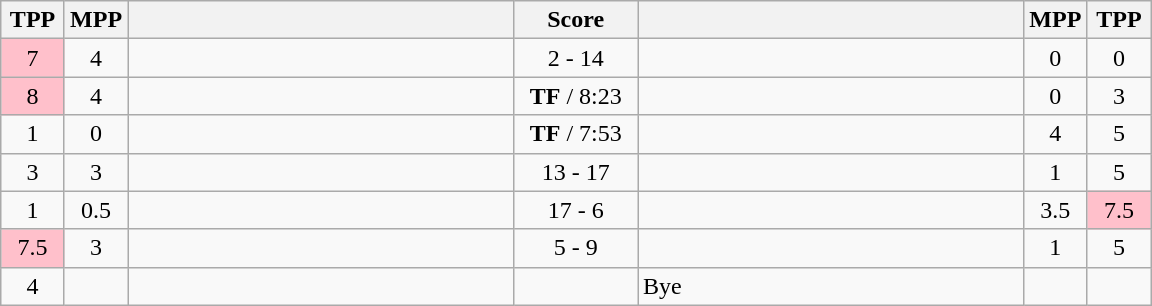<table class="wikitable" style="text-align: center;" |>
<tr>
<th width="35">TPP</th>
<th width="35">MPP</th>
<th width="250"></th>
<th width="75">Score</th>
<th width="250"></th>
<th width="35">MPP</th>
<th width="35">TPP</th>
</tr>
<tr>
<td bgcolor=pink>7</td>
<td>4</td>
<td style="text-align:left;"></td>
<td>2 - 14</td>
<td style="text-align:left;"><strong></strong></td>
<td>0</td>
<td>0</td>
</tr>
<tr>
<td bgcolor=pink>8</td>
<td>4</td>
<td style="text-align:left;"></td>
<td><strong>TF</strong> / 8:23</td>
<td style="text-align:left;"><strong></strong></td>
<td>0</td>
<td>3</td>
</tr>
<tr>
<td>1</td>
<td>0</td>
<td style="text-align:left;"><strong></strong></td>
<td><strong>TF</strong> / 7:53</td>
<td style="text-align:left;"></td>
<td>4</td>
<td>5</td>
</tr>
<tr>
<td>3</td>
<td>3</td>
<td style="text-align:left;"></td>
<td>13 - 17</td>
<td style="text-align:left;"><strong></strong></td>
<td>1</td>
<td>5</td>
</tr>
<tr>
<td>1</td>
<td>0.5</td>
<td style="text-align:left;"><strong></strong></td>
<td>17 - 6</td>
<td style="text-align:left;"></td>
<td>3.5</td>
<td bgcolor=pink>7.5</td>
</tr>
<tr>
<td bgcolor=pink>7.5</td>
<td>3</td>
<td style="text-align:left;"></td>
<td>5 - 9</td>
<td style="text-align:left;"><strong></strong></td>
<td>1</td>
<td>5</td>
</tr>
<tr>
<td>4</td>
<td></td>
<td style="text-align:left;"><strong></strong></td>
<td></td>
<td style="text-align:left;">Bye</td>
<td></td>
<td></td>
</tr>
</table>
